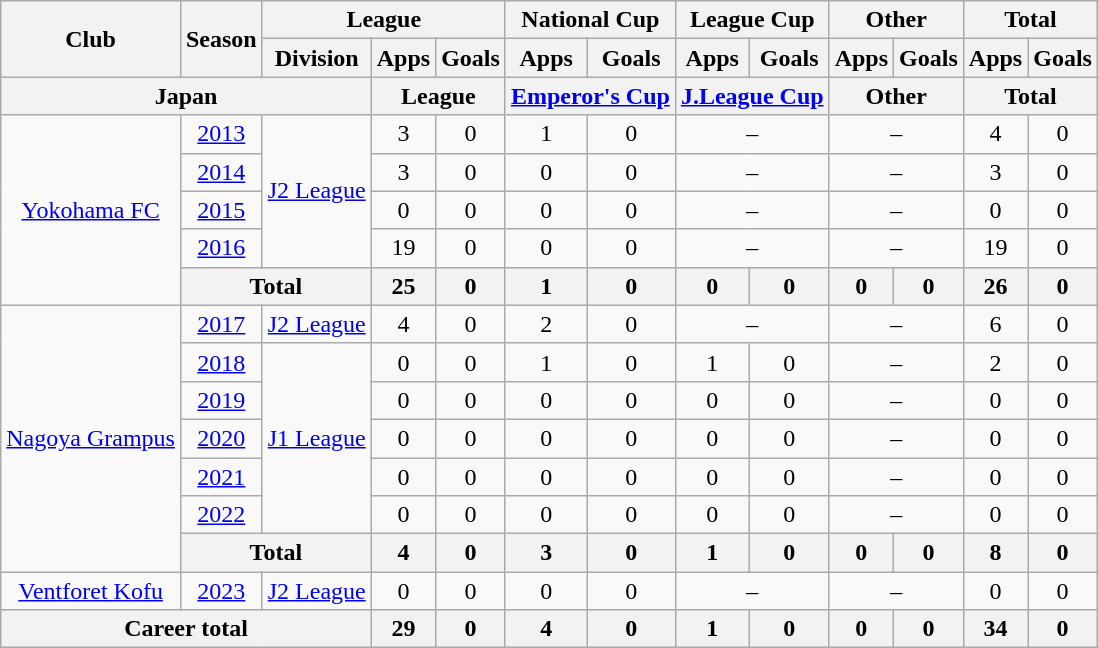<table class="wikitable" style="text-align: center;">
<tr>
<th rowspan="2">Club</th>
<th rowspan="2">Season</th>
<th colspan="3">League</th>
<th colspan="2">National Cup</th>
<th colspan="2">League Cup</th>
<th colspan="2">Other</th>
<th colspan="2">Total</th>
</tr>
<tr>
<th>Division</th>
<th>Apps</th>
<th>Goals</th>
<th>Apps</th>
<th>Goals</th>
<th>Apps</th>
<th>Goals</th>
<th>Apps</th>
<th>Goals</th>
<th>Apps</th>
<th>Goals</th>
</tr>
<tr>
<th colspan=3>Japan</th>
<th colspan=2>League</th>
<th colspan=2><a href='#'>Emperor's Cup</a></th>
<th colspan=2><a href='#'>J.League Cup</a></th>
<th colspan=2>Other</th>
<th colspan=2>Total</th>
</tr>
<tr>
<td rowspan="5"><a href='#'>Yokohama FC</a></td>
<td><a href='#'>2013</a></td>
<td rowspan="4"><a href='#'>J2 League</a></td>
<td>3</td>
<td>0</td>
<td>1</td>
<td>0</td>
<td colspan="2">–</td>
<td colspan="2">–</td>
<td>4</td>
<td>0</td>
</tr>
<tr>
<td><a href='#'>2014</a></td>
<td>3</td>
<td>0</td>
<td>0</td>
<td>0</td>
<td colspan="2">–</td>
<td colspan="2">–</td>
<td>3</td>
<td>0</td>
</tr>
<tr>
<td><a href='#'>2015</a></td>
<td>0</td>
<td>0</td>
<td>0</td>
<td>0</td>
<td colspan="2">–</td>
<td colspan="2">–</td>
<td>0</td>
<td>0</td>
</tr>
<tr>
<td><a href='#'>2016</a></td>
<td>19</td>
<td>0</td>
<td>0</td>
<td>0</td>
<td colspan="2">–</td>
<td colspan="2">–</td>
<td>19</td>
<td>0</td>
</tr>
<tr>
<th colspan="2">Total</th>
<th>25</th>
<th>0</th>
<th>1</th>
<th>0</th>
<th>0</th>
<th>0</th>
<th>0</th>
<th>0</th>
<th>26</th>
<th>0</th>
</tr>
<tr>
<td rowspan="7"><a href='#'>Nagoya Grampus</a></td>
<td><a href='#'>2017</a></td>
<td><a href='#'>J2 League</a></td>
<td>4</td>
<td>0</td>
<td>2</td>
<td>0</td>
<td colspan="2">–</td>
<td colspan="2">–</td>
<td>6</td>
<td>0</td>
</tr>
<tr>
<td><a href='#'>2018</a></td>
<td rowspan="5"><a href='#'>J1 League</a></td>
<td>0</td>
<td>0</td>
<td>1</td>
<td>0</td>
<td>1</td>
<td>0</td>
<td colspan="2">–</td>
<td>2</td>
<td>0</td>
</tr>
<tr>
<td><a href='#'>2019</a></td>
<td>0</td>
<td>0</td>
<td>0</td>
<td>0</td>
<td>0</td>
<td>0</td>
<td colspan="2">–</td>
<td>0</td>
<td>0</td>
</tr>
<tr>
<td><a href='#'>2020</a></td>
<td>0</td>
<td>0</td>
<td>0</td>
<td>0</td>
<td>0</td>
<td>0</td>
<td colspan="2">–</td>
<td>0</td>
<td>0</td>
</tr>
<tr>
<td><a href='#'>2021</a></td>
<td>0</td>
<td>0</td>
<td>0</td>
<td>0</td>
<td>0</td>
<td>0</td>
<td colspan="2">–</td>
<td>0</td>
<td>0</td>
</tr>
<tr>
<td><a href='#'>2022</a></td>
<td>0</td>
<td>0</td>
<td>0</td>
<td>0</td>
<td>0</td>
<td>0</td>
<td colspan="2">–</td>
<td>0</td>
<td>0</td>
</tr>
<tr>
<th colspan="2">Total</th>
<th>4</th>
<th>0</th>
<th>3</th>
<th>0</th>
<th>1</th>
<th>0</th>
<th>0</th>
<th>0</th>
<th>8</th>
<th>0</th>
</tr>
<tr>
<td><a href='#'>Ventforet Kofu</a></td>
<td><a href='#'>2023</a></td>
<td><a href='#'>J2 League</a></td>
<td>0</td>
<td>0</td>
<td>0</td>
<td>0</td>
<td colspan="2">–</td>
<td colspan="2">–</td>
<td>0</td>
<td>0</td>
</tr>
<tr>
<th colspan="3">Career total</th>
<th>29</th>
<th>0</th>
<th>4</th>
<th>0</th>
<th>1</th>
<th>0</th>
<th>0</th>
<th>0</th>
<th>34</th>
<th>0</th>
</tr>
</table>
